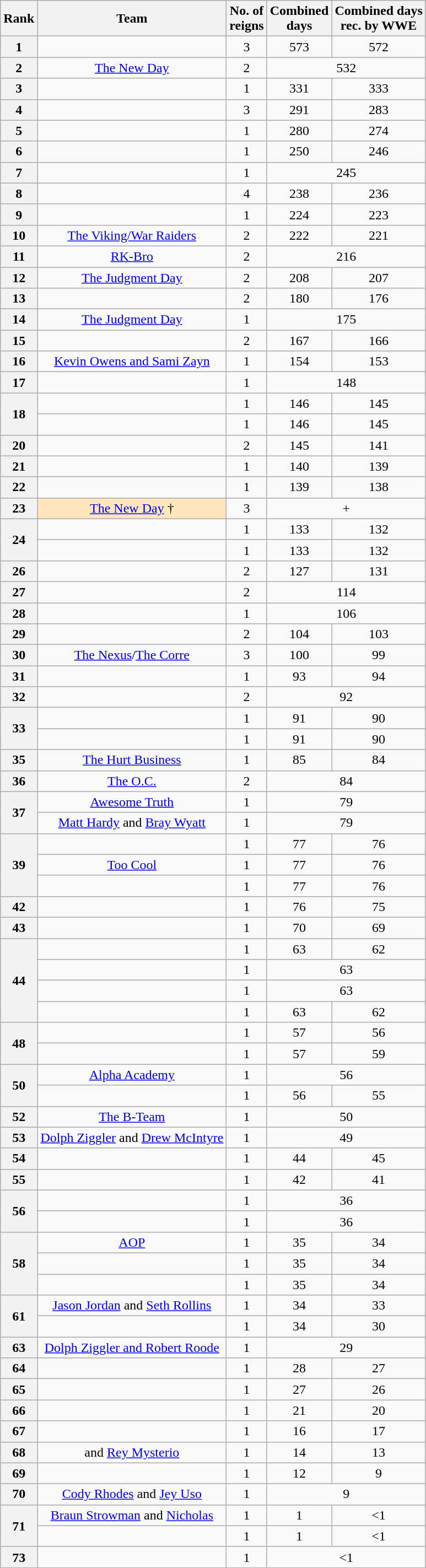<table class="wikitable sortable" style="text-align: center">
<tr>
<th>Rank</th>
<th>Team</th>
<th>No. of<br>reigns</th>
<th data-sort-type="number">Combined<br>days</th>
<th data-sort-type="number">Combined days<br>rec. by WWE</th>
</tr>
<tr>
<th>1</th>
<td><br></td>
<td>3</td>
<td>573</td>
<td>572</td>
</tr>
<tr>
<th>2</th>
<td><a href='#'>The New Day</a><br></td>
<td>2</td>
<td colspan=2>532</td>
</tr>
<tr>
<th>3</th>
<td></td>
<td>1</td>
<td>331</td>
<td>333</td>
</tr>
<tr>
<th>4</th>
<td><br></td>
<td>3</td>
<td>291</td>
<td>283</td>
</tr>
<tr>
<th>5</th>
<td><br></td>
<td>1</td>
<td>280</td>
<td>274</td>
</tr>
<tr>
<th>6</th>
<td></td>
<td>1</td>
<td>250</td>
<td>246</td>
</tr>
<tr>
<th>7</th>
<td><br></td>
<td>1</td>
<td colspan="2">245</td>
</tr>
<tr>
<th>8</th>
<td><br></td>
<td>4</td>
<td>238</td>
<td>236</td>
</tr>
<tr>
<th>9</th>
<td></td>
<td>1</td>
<td>224</td>
<td>223</td>
</tr>
<tr>
<th>10</th>
<td><a href='#'>The Viking/War Raiders</a><br></td>
<td>2</td>
<td>222</td>
<td>221</td>
</tr>
<tr>
<th>11</th>
<td><a href='#'>RK-Bro</a> <br></td>
<td>2</td>
<td colspan=2>216</td>
</tr>
<tr>
<th>12</th>
<td><a href='#'>The Judgment Day</a> <br></td>
<td>2</td>
<td>208</td>
<td>207</td>
</tr>
<tr>
<th>13</th>
<td></td>
<td>2</td>
<td>180</td>
<td>176</td>
</tr>
<tr>
<th>14</th>
<td><a href='#'>The Judgment Day</a><br></td>
<td>1</td>
<td colspan="2">175</td>
</tr>
<tr>
<th>15</th>
<td></td>
<td>2</td>
<td>167</td>
<td>166</td>
</tr>
<tr>
<th>16</th>
<td><a href='#'>Kevin Owens and Sami Zayn</a></td>
<td>1</td>
<td>154</td>
<td>153</td>
</tr>
<tr>
<th>17</th>
<td></td>
<td>1</td>
<td colspan="2">148</td>
</tr>
<tr>
<th rowspan=2>18</th>
<td></td>
<td>1</td>
<td>146</td>
<td>145</td>
</tr>
<tr>
<td></td>
<td>1</td>
<td>146</td>
<td>145</td>
</tr>
<tr>
<th>20</th>
<td></td>
<td>2</td>
<td>145</td>
<td>141</td>
</tr>
<tr>
<th>21</th>
<td></td>
<td>1</td>
<td>140</td>
<td>139</td>
</tr>
<tr>
<th>22</th>
<td></td>
<td>1</td>
<td>139</td>
<td>138</td>
</tr>
<tr>
<th>23</th>
<td style="background-color: #ffe6bd"><a href='#'>The New Day</a> †<br></td>
<td>3</td>
<td colspan=2>+</td>
</tr>
<tr>
<th rowspan=2>24</th>
<td></td>
<td>1</td>
<td>133</td>
<td>132</td>
</tr>
<tr>
<td></td>
<td>1</td>
<td>133</td>
<td>132</td>
</tr>
<tr>
<th>26</th>
<td></td>
<td>2</td>
<td>127</td>
<td>131</td>
</tr>
<tr>
<th>27</th>
<td></td>
<td>2</td>
<td colspan="2">114</td>
</tr>
<tr>
<th>28</th>
<td></td>
<td>1</td>
<td colspan="2">106</td>
</tr>
<tr>
<th>29</th>
<td></td>
<td>2</td>
<td>104</td>
<td>103</td>
</tr>
<tr>
<th>30</th>
<td><a href='#'>The Nexus</a>/<a href='#'>The Corre</a><br></td>
<td>3</td>
<td>100</td>
<td>99</td>
</tr>
<tr>
<th>31</th>
<td></td>
<td>1</td>
<td>93</td>
<td>94</td>
</tr>
<tr>
<th>32</th>
<td></td>
<td>2</td>
<td colspan="2">92</td>
</tr>
<tr>
<th rowspan=2>33</th>
<td></td>
<td>1</td>
<td>91</td>
<td>90</td>
</tr>
<tr>
<td></td>
<td>1</td>
<td>91</td>
<td>90</td>
</tr>
<tr>
<th>35</th>
<td><a href='#'>The Hurt Business</a><br></td>
<td>1</td>
<td>85</td>
<td>84</td>
</tr>
<tr>
<th>36</th>
<td><a href='#'>The O.C.</a><br></td>
<td>2</td>
<td colspan="2">84</td>
</tr>
<tr>
<th rowspan=2>37</th>
<td><a href='#'>Awesome Truth</a><br></td>
<td>1</td>
<td colspan="2">79</td>
</tr>
<tr>
<td><a href='#'>Matt Hardy</a> and <a href='#'>Bray Wyatt</a></td>
<td>1</td>
<td colspan="2">79</td>
</tr>
<tr>
<th rowspan="3">39</th>
<td></td>
<td>1</td>
<td>77</td>
<td>76</td>
</tr>
<tr>
<td><a href='#'>Too Cool</a><br></td>
<td>1</td>
<td>77</td>
<td>76</td>
</tr>
<tr>
<td></td>
<td>1</td>
<td>77</td>
<td>76</td>
</tr>
<tr>
<th>42</th>
<td></td>
<td>1</td>
<td>76</td>
<td>75</td>
</tr>
<tr>
<th>43</th>
<td></td>
<td>1</td>
<td>70</td>
<td>69</td>
</tr>
<tr>
<th rowspan=4>44</th>
<td></td>
<td>1</td>
<td>63</td>
<td>62</td>
</tr>
<tr>
<td></td>
<td>1</td>
<td colspan=2>63</td>
</tr>
<tr>
<td></td>
<td>1</td>
<td colspan="2">63</td>
</tr>
<tr>
<td></td>
<td>1</td>
<td>63</td>
<td>62</td>
</tr>
<tr>
<th rowspan=2>48</th>
<td></td>
<td>1</td>
<td>57</td>
<td>56</td>
</tr>
<tr>
<td></td>
<td>1</td>
<td>57</td>
<td>59</td>
</tr>
<tr>
<th rowspan=2>50</th>
<td><a href='#'>Alpha Academy</a><br></td>
<td>1</td>
<td colspan=2>56</td>
</tr>
<tr>
<td></td>
<td>1</td>
<td>56</td>
<td>55</td>
</tr>
<tr>
<th>52</th>
<td><a href='#'>The B-Team</a> <br></td>
<td>1</td>
<td colspan=2>50</td>
</tr>
<tr>
<th>53</th>
<td><a href='#'>Dolph Ziggler</a> and <a href='#'>Drew McIntyre</a></td>
<td>1</td>
<td colspan=2>49</td>
</tr>
<tr>
<th>54</th>
<td></td>
<td>1</td>
<td>44</td>
<td>45</td>
</tr>
<tr>
<th>55</th>
<td></td>
<td>1</td>
<td>42</td>
<td>41</td>
</tr>
<tr>
<th rowspan=2>56</th>
<td></td>
<td>1</td>
<td colspan="2">36</td>
</tr>
<tr>
<td></td>
<td>1</td>
<td colspan="2">36</td>
</tr>
<tr>
<th rowspan=3>58</th>
<td><a href='#'>AOP</a><br></td>
<td>1</td>
<td>35</td>
<td>34</td>
</tr>
<tr>
<td></td>
<td>1</td>
<td>35</td>
<td>34</td>
</tr>
<tr>
<td></td>
<td>1</td>
<td>35</td>
<td>34</td>
</tr>
<tr>
<th rowspan=2>61</th>
<td><a href='#'>Jason Jordan</a> and <a href='#'>Seth Rollins</a></td>
<td>1</td>
<td>34</td>
<td>33</td>
</tr>
<tr>
<td></td>
<td>1</td>
<td>34</td>
<td>30</td>
</tr>
<tr>
<th>63</th>
<td><a href='#'>Dolph Ziggler and Robert Roode</a></td>
<td>1</td>
<td colspan=2>29</td>
</tr>
<tr>
<th>64</th>
<td></td>
<td>1</td>
<td>28</td>
<td>27</td>
</tr>
<tr>
<th>65</th>
<td></td>
<td>1</td>
<td>27</td>
<td>26</td>
</tr>
<tr>
<th>66</th>
<td></td>
<td>1</td>
<td>21</td>
<td>20</td>
</tr>
<tr>
<th>67</th>
<td></td>
<td>1</td>
<td>16</td>
<td>17</td>
</tr>
<tr>
<th>68</th>
<td> and <a href='#'>Rey Mysterio</a></td>
<td>1</td>
<td>14</td>
<td>13</td>
</tr>
<tr>
<th>69</th>
<td></td>
<td>1</td>
<td>12</td>
<td>9</td>
</tr>
<tr>
<th>70</th>
<td><a href='#'>Cody Rhodes</a> and <a href='#'>Jey Uso</a></td>
<td>1</td>
<td colspan=2>9</td>
</tr>
<tr>
<th rowspan=2>71</th>
<td><a href='#'>Braun Strowman</a> and <a href='#'>Nicholas</a></td>
<td>1</td>
<td>1</td>
<td><1</td>
</tr>
<tr>
<td></td>
<td>1</td>
<td>1</td>
<td><1</td>
</tr>
<tr>
<th>73</th>
<td></td>
<td>1</td>
<td colspan=2><1</td>
</tr>
</table>
